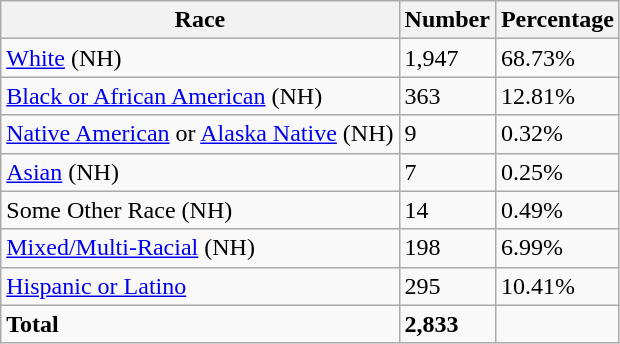<table class="wikitable">
<tr>
<th>Race</th>
<th>Number</th>
<th>Percentage</th>
</tr>
<tr>
<td><a href='#'>White</a> (NH)</td>
<td>1,947</td>
<td>68.73%</td>
</tr>
<tr>
<td><a href='#'>Black or African American</a> (NH)</td>
<td>363</td>
<td>12.81%</td>
</tr>
<tr>
<td><a href='#'>Native American</a> or <a href='#'>Alaska Native</a> (NH)</td>
<td>9</td>
<td>0.32%</td>
</tr>
<tr>
<td><a href='#'>Asian</a> (NH)</td>
<td>7</td>
<td>0.25%</td>
</tr>
<tr>
<td>Some Other Race (NH)</td>
<td>14</td>
<td>0.49%</td>
</tr>
<tr>
<td><a href='#'>Mixed/Multi-Racial</a> (NH)</td>
<td>198</td>
<td>6.99%</td>
</tr>
<tr>
<td><a href='#'>Hispanic or Latino</a></td>
<td>295</td>
<td>10.41%</td>
</tr>
<tr>
<td><strong>Total</strong></td>
<td><strong>2,833</strong></td>
<td></td>
</tr>
</table>
